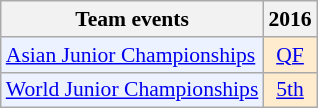<table style='font-size: 90%; text-align:center;' class='wikitable'>
<tr>
<th>Team events</th>
<th>2016</th>
</tr>
<tr>
<td bgcolor="#ECF2FF"; align="left"><a href='#'>Asian Junior Championships</a></td>
<td bgcolor=FFEBCD><a href='#'>QF</a></td>
</tr>
<tr>
<td bgcolor="#ECF2FF"; align="left"><a href='#'>World Junior Championships</a></td>
<td bgcolor=FFEBCD><a href='#'>5th</a></td>
</tr>
</table>
